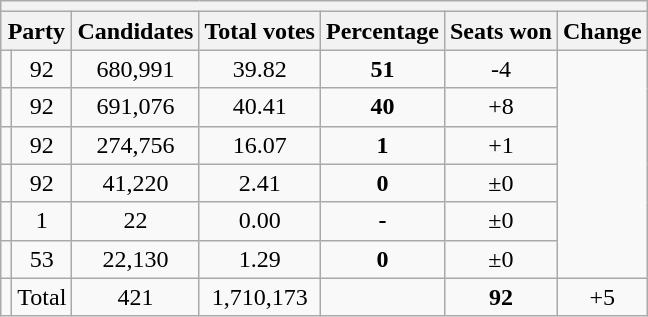<table class=wikitable>
<tr>
<th colspan=7></th>
</tr>
<tr>
<th colspan=2>Party</th>
<th align=center>Candidates</th>
<th align=right>Total votes</th>
<th align=right>Percentage</th>
<th align=center>Seats won</th>
<th align=center>Change</th>
</tr>
<tr>
<td></td>
<td align=center>92</td>
<td align=center>680,991</td>
<td align=center>39.82</td>
<td align=center><strong>51</strong></td>
<td align=center>-4</td>
</tr>
<tr>
<td></td>
<td align=center>92</td>
<td align=center>691,076</td>
<td align=center>40.41</td>
<td align=center><strong>40</strong></td>
<td align=center>+8</td>
</tr>
<tr>
<td></td>
<td align=center>92</td>
<td align=center>274,756</td>
<td align=center>16.07</td>
<td align=center><strong>1</strong></td>
<td align=center>+1</td>
</tr>
<tr>
<td></td>
<td align=center>92</td>
<td align=center>41,220</td>
<td align=center>2.41</td>
<td align=center><strong>0</strong></td>
<td align=center>±0</td>
</tr>
<tr>
<td></td>
<td align=center>1</td>
<td align=center>22</td>
<td align=center>0.00</td>
<td align=center><strong>-</strong></td>
<td align=center>±0</td>
</tr>
<tr>
<td></td>
<td align=center>53</td>
<td align=center>22,130</td>
<td align=center>1.29</td>
<td align=center><strong>0</strong></td>
<td align=center>±0</td>
</tr>
<tr>
<td></td>
<td>Total</td>
<td align=center>421</td>
<td align=center>1,710,173</td>
<td align=center></td>
<td align=center><strong>92</strong></td>
<td align=center>+5</td>
</tr>
</table>
